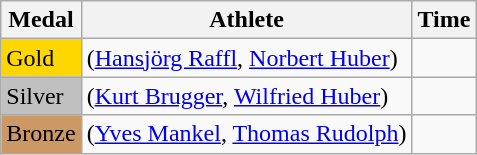<table class="wikitable">
<tr>
<th>Medal</th>
<th>Athlete</th>
<th>Time</th>
</tr>
<tr>
<td bgcolor="gold">Gold</td>
<td> (<a href='#'>Hansjörg Raffl</a>, <a href='#'>Norbert Huber</a>)</td>
<td></td>
</tr>
<tr>
<td bgcolor="silver">Silver</td>
<td> (<a href='#'>Kurt Brugger</a>, <a href='#'>Wilfried Huber</a>)</td>
<td></td>
</tr>
<tr>
<td bgcolor="CC9966">Bronze</td>
<td> (<a href='#'>Yves Mankel</a>, <a href='#'>Thomas Rudolph</a>)</td>
<td></td>
</tr>
</table>
